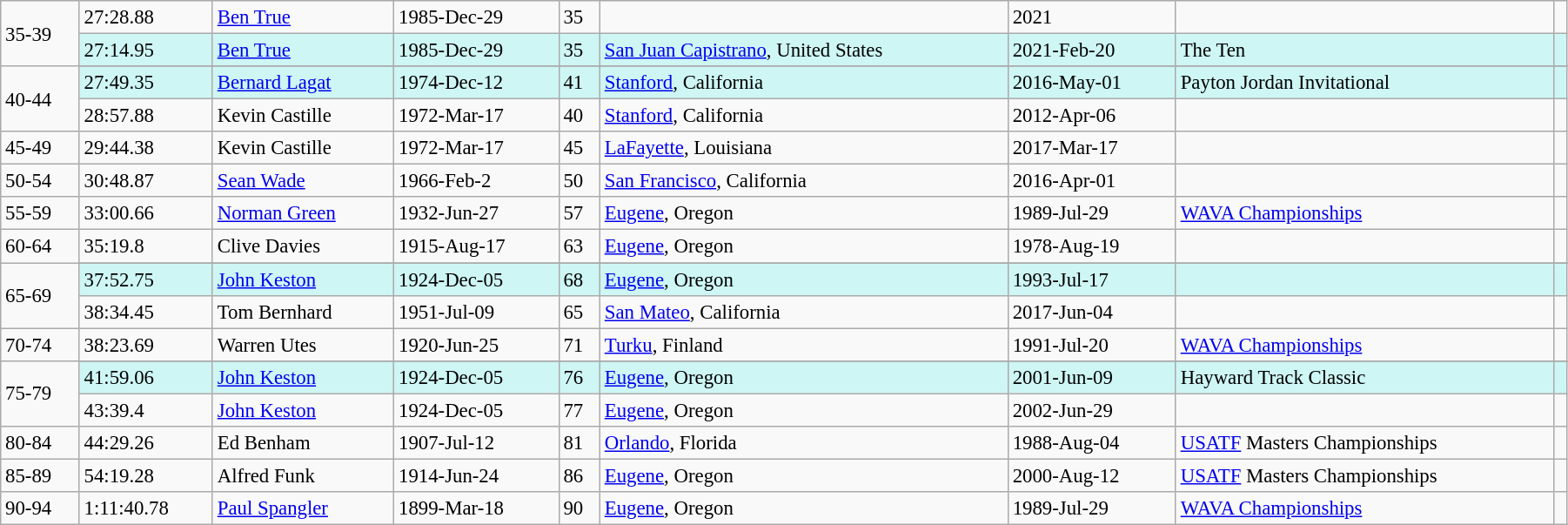<table class="wikitable" style="font-size:95%; width: 95%">
<tr>
<td rowspan=2>35-39</td>
<td>27:28.88</td>
<td><a href='#'>Ben True</a></td>
<td>1985-Dec-29</td>
<td>35</td>
<td></td>
<td>2021</td>
<td></td>
<td></td>
</tr>
<tr style="background:#cef6f5;">
<td>27:14.95</td>
<td><a href='#'>Ben True</a></td>
<td>1985-Dec-29</td>
<td>35</td>
<td><a href='#'>San Juan Capistrano</a>, United States</td>
<td>2021-Feb-20</td>
<td>The Ten</td>
<td></td>
</tr>
<tr>
<td rowspan=3>40-44</td>
</tr>
<tr style="background:#cef6f5;">
<td>27:49.35</td>
<td><a href='#'>Bernard Lagat</a></td>
<td>1974-Dec-12</td>
<td>41</td>
<td><a href='#'>Stanford</a>, California</td>
<td>2016-May-01</td>
<td>Payton Jordan Invitational</td>
<td></td>
</tr>
<tr>
<td>28:57.88</td>
<td>Kevin Castille</td>
<td>1972-Mar-17</td>
<td>40</td>
<td><a href='#'>Stanford</a>, California</td>
<td>2012-Apr-06</td>
<td></td>
<td></td>
</tr>
<tr>
<td>45-49</td>
<td>29:44.38</td>
<td>Kevin Castille</td>
<td>1972-Mar-17</td>
<td>45</td>
<td><a href='#'>LaFayette</a>, Louisiana</td>
<td>2017-Mar-17</td>
<td></td>
<td></td>
</tr>
<tr>
<td>50-54</td>
<td>30:48.87</td>
<td><a href='#'>Sean Wade</a></td>
<td>1966-Feb-2</td>
<td>50</td>
<td><a href='#'>San Francisco</a>, California</td>
<td>2016-Apr-01</td>
<td></td>
<td></td>
</tr>
<tr>
<td>55-59</td>
<td>33:00.66</td>
<td><a href='#'>Norman Green</a></td>
<td>1932-Jun-27</td>
<td>57</td>
<td><a href='#'>Eugene</a>, Oregon</td>
<td>1989-Jul-29</td>
<td><a href='#'>WAVA Championships</a></td>
<td></td>
</tr>
<tr>
<td>60-64</td>
<td>35:19.8</td>
<td>Clive Davies</td>
<td>1915-Aug-17</td>
<td>63</td>
<td><a href='#'>Eugene</a>, Oregon</td>
<td>1978-Aug-19</td>
<td></td>
<td></td>
</tr>
<tr>
<td rowspan=3>65-69</td>
</tr>
<tr style="background:#cef6f5;">
<td>37:52.75</td>
<td><a href='#'>John Keston</a></td>
<td>1924-Dec-05</td>
<td>68</td>
<td><a href='#'>Eugene</a>, Oregon</td>
<td>1993-Jul-17</td>
<td></td>
<td></td>
</tr>
<tr>
<td>38:34.45</td>
<td>Tom Bernhard</td>
<td>1951-Jul-09</td>
<td>65</td>
<td><a href='#'>San Mateo</a>, California</td>
<td>2017-Jun-04</td>
<td></td>
<td></td>
</tr>
<tr>
<td>70-74</td>
<td>38:23.69</td>
<td>Warren Utes</td>
<td>1920-Jun-25</td>
<td>71</td>
<td><a href='#'>Turku</a>, Finland</td>
<td>1991-Jul-20</td>
<td><a href='#'>WAVA Championships</a></td>
<td></td>
</tr>
<tr>
<td rowspan=3>75-79</td>
</tr>
<tr style="background:#cef6f5;">
<td>41:59.06</td>
<td><a href='#'>John Keston</a></td>
<td>1924-Dec-05</td>
<td>76</td>
<td><a href='#'>Eugene</a>, Oregon</td>
<td>2001-Jun-09</td>
<td>Hayward Track Classic</td>
<td></td>
</tr>
<tr>
<td>43:39.4</td>
<td><a href='#'>John Keston</a></td>
<td>1924-Dec-05</td>
<td>77</td>
<td><a href='#'>Eugene</a>, Oregon</td>
<td>2002-Jun-29</td>
<td></td>
<td></td>
</tr>
<tr>
<td>80-84</td>
<td>44:29.26</td>
<td>Ed Benham</td>
<td>1907-Jul-12</td>
<td>81</td>
<td><a href='#'>Orlando</a>, Florida</td>
<td>1988-Aug-04</td>
<td><a href='#'>USATF</a> Masters Championships</td>
<td></td>
</tr>
<tr>
<td>85-89</td>
<td>54:19.28</td>
<td>Alfred Funk</td>
<td>1914-Jun-24</td>
<td>86</td>
<td><a href='#'>Eugene</a>, Oregon</td>
<td>2000-Aug-12</td>
<td><a href='#'>USATF</a> Masters Championships</td>
<td></td>
</tr>
<tr>
<td>90-94</td>
<td>1:11:40.78</td>
<td><a href='#'>Paul Spangler</a></td>
<td>1899-Mar-18</td>
<td>90</td>
<td><a href='#'>Eugene</a>, Oregon</td>
<td>1989-Jul-29</td>
<td><a href='#'>WAVA Championships</a></td>
<td></td>
</tr>
</table>
